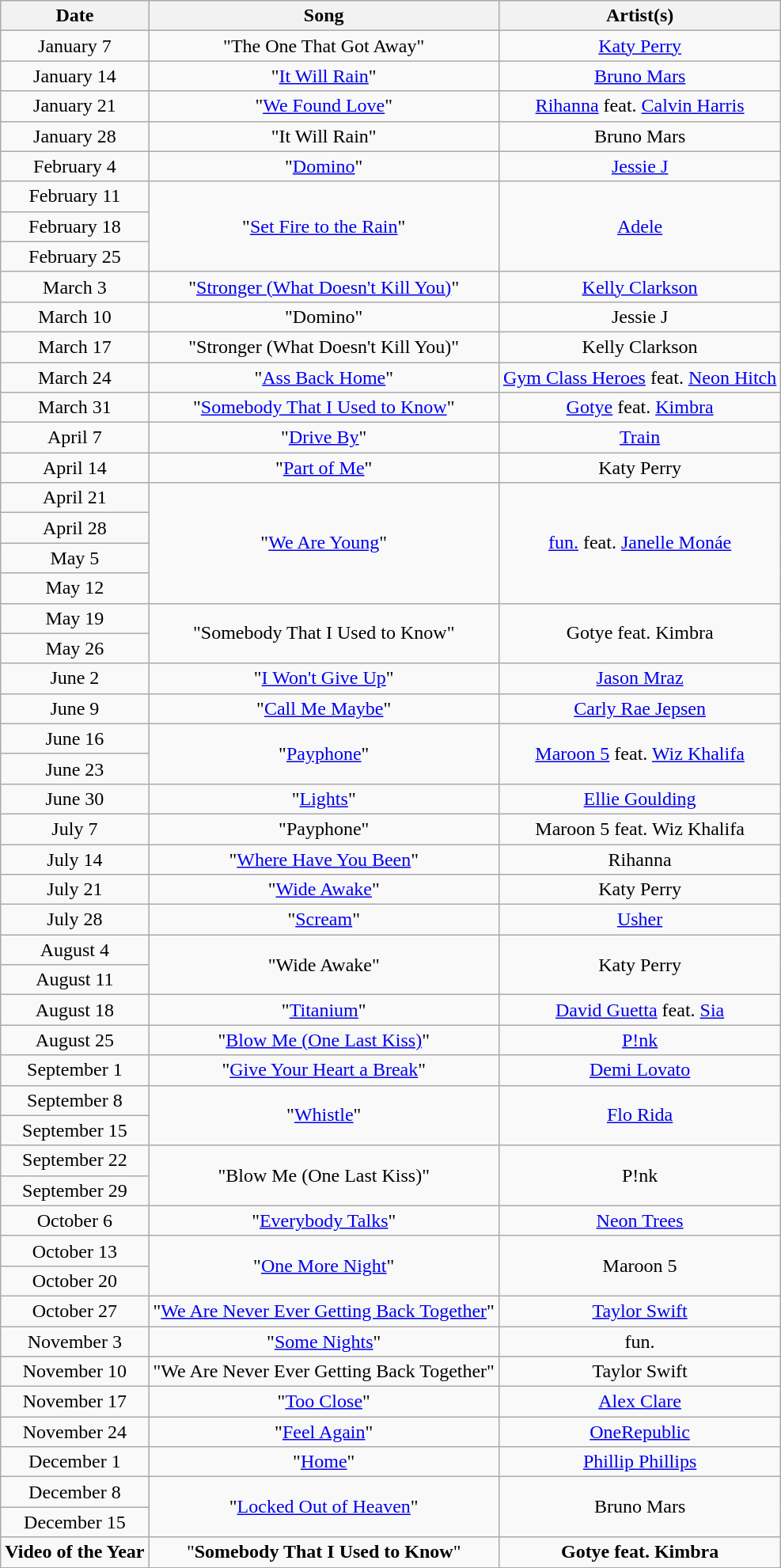<table class="wikitable collapsible collapsed" style="text-align:center;">
<tr>
<th>Date</th>
<th>Song</th>
<th>Artist(s)</th>
</tr>
<tr>
<td>January 7</td>
<td>"The One That Got Away"</td>
<td><a href='#'>Katy Perry</a></td>
</tr>
<tr>
<td>January 14</td>
<td>"<a href='#'>It Will Rain</a>"</td>
<td><a href='#'>Bruno Mars</a></td>
</tr>
<tr>
<td>January 21</td>
<td>"<a href='#'>We Found Love</a>"</td>
<td><a href='#'>Rihanna</a> feat. <a href='#'>Calvin Harris</a></td>
</tr>
<tr>
<td>January 28</td>
<td>"It Will Rain"</td>
<td>Bruno Mars</td>
</tr>
<tr>
<td>February 4</td>
<td>"<a href='#'>Domino</a>"</td>
<td><a href='#'>Jessie J</a></td>
</tr>
<tr>
<td>February 11</td>
<td rowspan="3">"<a href='#'>Set Fire to the Rain</a>"</td>
<td rowspan="3"><a href='#'>Adele</a></td>
</tr>
<tr>
<td>February 18</td>
</tr>
<tr>
<td>February 25</td>
</tr>
<tr>
<td>March 3</td>
<td>"<a href='#'>Stronger (What Doesn't Kill You)</a>"</td>
<td><a href='#'>Kelly Clarkson</a></td>
</tr>
<tr>
<td>March 10</td>
<td>"Domino"</td>
<td>Jessie J</td>
</tr>
<tr>
<td>March 17</td>
<td>"Stronger (What Doesn't Kill You)"</td>
<td>Kelly Clarkson</td>
</tr>
<tr>
<td>March 24</td>
<td>"<a href='#'>Ass Back Home</a>"</td>
<td><a href='#'>Gym Class Heroes</a> feat. <a href='#'>Neon Hitch</a></td>
</tr>
<tr>
<td>March 31</td>
<td>"<a href='#'>Somebody That I Used to Know</a>"</td>
<td><a href='#'>Gotye</a> feat. <a href='#'>Kimbra</a></td>
</tr>
<tr>
<td>April 7</td>
<td>"<a href='#'>Drive By</a>"</td>
<td><a href='#'>Train</a></td>
</tr>
<tr>
<td>April 14</td>
<td>"<a href='#'>Part of Me</a>"</td>
<td>Katy Perry</td>
</tr>
<tr>
<td>April 21</td>
<td rowspan="4">"<a href='#'>We Are Young</a>"</td>
<td rowspan="4"><a href='#'>fun.</a> feat. <a href='#'>Janelle Monáe</a></td>
</tr>
<tr>
<td>April 28</td>
</tr>
<tr>
<td>May 5</td>
</tr>
<tr>
<td>May 12</td>
</tr>
<tr>
<td>May 19</td>
<td rowspan="2">"Somebody That I Used to Know"</td>
<td rowspan="2">Gotye feat. Kimbra</td>
</tr>
<tr>
<td>May 26</td>
</tr>
<tr>
<td>June 2</td>
<td>"<a href='#'>I Won't Give Up</a>" </td>
<td><a href='#'>Jason Mraz</a></td>
</tr>
<tr>
<td>June 9</td>
<td>"<a href='#'>Call Me Maybe</a>"</td>
<td><a href='#'>Carly Rae Jepsen</a></td>
</tr>
<tr>
<td>June 16</td>
<td rowspan="2">"<a href='#'>Payphone</a>"</td>
<td rowspan="2"><a href='#'>Maroon 5</a> feat. <a href='#'>Wiz Khalifa</a></td>
</tr>
<tr>
<td>June 23</td>
</tr>
<tr>
<td>June 30</td>
<td>"<a href='#'>Lights</a>"</td>
<td><a href='#'>Ellie Goulding</a></td>
</tr>
<tr>
<td>July 7</td>
<td>"Payphone"</td>
<td>Maroon 5 feat. Wiz Khalifa</td>
</tr>
<tr>
<td>July 14</td>
<td>"<a href='#'>Where Have You Been</a>"</td>
<td>Rihanna</td>
</tr>
<tr>
<td>July 21</td>
<td>"<a href='#'>Wide Awake</a>"</td>
<td>Katy Perry</td>
</tr>
<tr>
<td>July 28</td>
<td>"<a href='#'>Scream</a>"</td>
<td><a href='#'>Usher</a></td>
</tr>
<tr>
<td>August 4</td>
<td rowspan="2">"Wide Awake"</td>
<td rowspan="2">Katy Perry</td>
</tr>
<tr>
<td>August 11</td>
</tr>
<tr>
<td>August 18</td>
<td>"<a href='#'>Titanium</a>"</td>
<td><a href='#'>David Guetta</a> feat. <a href='#'>Sia</a></td>
</tr>
<tr>
<td>August 25</td>
<td>"<a href='#'>Blow Me (One Last Kiss)</a>"</td>
<td><a href='#'>P!nk</a></td>
</tr>
<tr>
<td>September 1</td>
<td>"<a href='#'>Give Your Heart a Break</a>"</td>
<td><a href='#'>Demi Lovato</a></td>
</tr>
<tr>
<td>September 8</td>
<td rowspan="2">"<a href='#'>Whistle</a>"</td>
<td rowspan="2"><a href='#'>Flo Rida</a></td>
</tr>
<tr>
<td>September 15</td>
</tr>
<tr>
<td>September 22</td>
<td rowspan="2">"Blow Me (One Last Kiss)"</td>
<td rowspan="2">P!nk</td>
</tr>
<tr>
<td>September 29</td>
</tr>
<tr>
<td>October 6</td>
<td>"<a href='#'>Everybody Talks</a>"</td>
<td><a href='#'>Neon Trees</a></td>
</tr>
<tr>
<td>October 13</td>
<td rowspan="2">"<a href='#'>One More Night</a>"</td>
<td rowspan="2">Maroon 5</td>
</tr>
<tr>
<td>October 20</td>
</tr>
<tr>
<td>October 27</td>
<td>"<a href='#'>We Are Never Ever Getting Back Together</a>"</td>
<td><a href='#'>Taylor Swift</a></td>
</tr>
<tr>
<td>November 3</td>
<td>"<a href='#'>Some Nights</a>"</td>
<td>fun.</td>
</tr>
<tr>
<td>November 10</td>
<td>"We Are Never Ever Getting Back Together"</td>
<td>Taylor Swift</td>
</tr>
<tr>
<td>November 17</td>
<td>"<a href='#'>Too Close</a>"</td>
<td><a href='#'>Alex Clare</a></td>
</tr>
<tr>
<td>November 24</td>
<td>"<a href='#'>Feel Again</a>"</td>
<td><a href='#'>OneRepublic</a></td>
</tr>
<tr>
<td>December 1</td>
<td>"<a href='#'>Home</a>"</td>
<td><a href='#'>Phillip Phillips</a></td>
</tr>
<tr>
<td>December 8</td>
<td rowspan="2">"<a href='#'>Locked Out of Heaven</a>"</td>
<td rowspan="2">Bruno Mars</td>
</tr>
<tr>
<td>December 15</td>
</tr>
<tr>
<td><strong>Video of the Year</strong></td>
<td>"<strong>Somebody That I Used to Know</strong>"</td>
<td><strong>Gotye feat. Kimbra</strong></td>
</tr>
</table>
